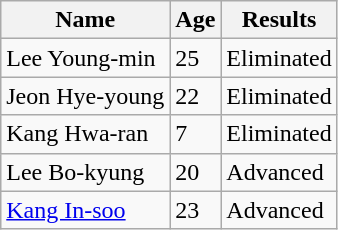<table class="wikitable">
<tr>
<th>Name</th>
<th>Age</th>
<th>Results</th>
</tr>
<tr>
<td>Lee Young-min</td>
<td>25</td>
<td>Eliminated</td>
</tr>
<tr>
<td>Jeon Hye-young</td>
<td>22</td>
<td>Eliminated</td>
</tr>
<tr>
<td>Kang Hwa-ran</td>
<td>7</td>
<td>Eliminated</td>
</tr>
<tr>
<td>Lee Bo-kyung</td>
<td>20</td>
<td>Advanced</td>
</tr>
<tr>
<td><a href='#'>Kang In-soo</a></td>
<td>23</td>
<td>Advanced</td>
</tr>
</table>
